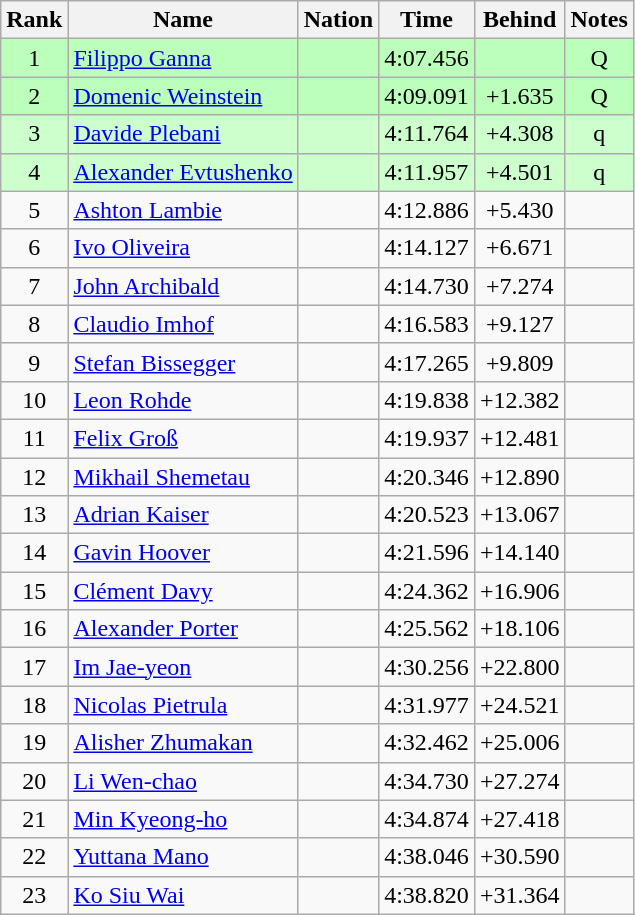<table class="wikitable sortable" style="text-align:center">
<tr>
<th>Rank</th>
<th>Name</th>
<th>Nation</th>
<th>Time</th>
<th>Behind</th>
<th>Notes</th>
</tr>
<tr bgcolor=bbffbb>
<td>1</td>
<td align=left><a href='#'>Filippo Ganna</a></td>
<td align=left></td>
<td>4:07.456</td>
<td></td>
<td>Q</td>
</tr>
<tr bgcolor=bbffbb>
<td>2</td>
<td align=left><a href='#'>Domenic Weinstein</a></td>
<td align=left></td>
<td>4:09.091</td>
<td>+1.635</td>
<td>Q</td>
</tr>
<tr bgcolor=ccffcc>
<td>3</td>
<td align=left><a href='#'>Davide Plebani</a></td>
<td align=left></td>
<td>4:11.764</td>
<td>+4.308</td>
<td>q</td>
</tr>
<tr bgcolor=ccffcc>
<td>4</td>
<td align=left><a href='#'>Alexander Evtushenko</a></td>
<td align=left></td>
<td>4:11.957</td>
<td>+4.501</td>
<td>q</td>
</tr>
<tr>
<td>5</td>
<td align=left><a href='#'>Ashton Lambie</a></td>
<td align=left></td>
<td>4:12.886</td>
<td>+5.430</td>
<td></td>
</tr>
<tr>
<td>6</td>
<td align=left><a href='#'>Ivo Oliveira</a></td>
<td align=left></td>
<td>4:14.127</td>
<td>+6.671</td>
<td></td>
</tr>
<tr>
<td>7</td>
<td align=left><a href='#'>John Archibald</a></td>
<td align=left></td>
<td>4:14.730</td>
<td>+7.274</td>
<td></td>
</tr>
<tr>
<td>8</td>
<td align=left><a href='#'>Claudio Imhof</a></td>
<td align=left></td>
<td>4:16.583</td>
<td>+9.127</td>
<td></td>
</tr>
<tr>
<td>9</td>
<td align=left><a href='#'>Stefan Bissegger</a></td>
<td align=left></td>
<td>4:17.265</td>
<td>+9.809</td>
<td></td>
</tr>
<tr>
<td>10</td>
<td align=left><a href='#'>Leon Rohde</a></td>
<td align=left></td>
<td>4:19.838</td>
<td>+12.382</td>
<td></td>
</tr>
<tr>
<td>11</td>
<td align=left><a href='#'>Felix Groß</a></td>
<td align=left></td>
<td>4:19.937</td>
<td>+12.481</td>
<td></td>
</tr>
<tr>
<td>12</td>
<td align=left><a href='#'>Mikhail Shemetau</a></td>
<td align=left></td>
<td>4:20.346</td>
<td>+12.890</td>
<td></td>
</tr>
<tr>
<td>13</td>
<td align=left><a href='#'>Adrian Kaiser</a></td>
<td align=left></td>
<td>4:20.523</td>
<td>+13.067</td>
<td></td>
</tr>
<tr>
<td>14</td>
<td align=left><a href='#'>Gavin Hoover</a></td>
<td align=left></td>
<td>4:21.596</td>
<td>+14.140</td>
<td></td>
</tr>
<tr>
<td>15</td>
<td align=left><a href='#'>Clément Davy</a></td>
<td align=left></td>
<td>4:24.362</td>
<td>+16.906</td>
<td></td>
</tr>
<tr>
<td>16</td>
<td align=left><a href='#'>Alexander Porter</a></td>
<td align=left></td>
<td>4:25.562</td>
<td>+18.106</td>
<td></td>
</tr>
<tr>
<td>17</td>
<td align=left><a href='#'>Im Jae-yeon</a></td>
<td align=left></td>
<td>4:30.256</td>
<td>+22.800</td>
<td></td>
</tr>
<tr>
<td>18</td>
<td align=left><a href='#'>Nicolas Pietrula</a></td>
<td align=left></td>
<td>4:31.977</td>
<td>+24.521</td>
<td></td>
</tr>
<tr>
<td>19</td>
<td align=left><a href='#'>Alisher Zhumakan</a></td>
<td align=left></td>
<td>4:32.462</td>
<td>+25.006</td>
<td></td>
</tr>
<tr>
<td>20</td>
<td align=left><a href='#'>Li Wen-chao</a></td>
<td align=left></td>
<td>4:34.730</td>
<td>+27.274</td>
<td></td>
</tr>
<tr>
<td>21</td>
<td align=left><a href='#'>Min Kyeong-ho</a></td>
<td align=left></td>
<td>4:34.874</td>
<td>+27.418</td>
<td></td>
</tr>
<tr>
<td>22</td>
<td align=left><a href='#'>Yuttana Mano</a></td>
<td align=left></td>
<td>4:38.046</td>
<td>+30.590</td>
<td></td>
</tr>
<tr>
<td>23</td>
<td align=left><a href='#'>Ko Siu Wai</a></td>
<td align=left></td>
<td>4:38.820</td>
<td>+31.364</td>
<td></td>
</tr>
</table>
